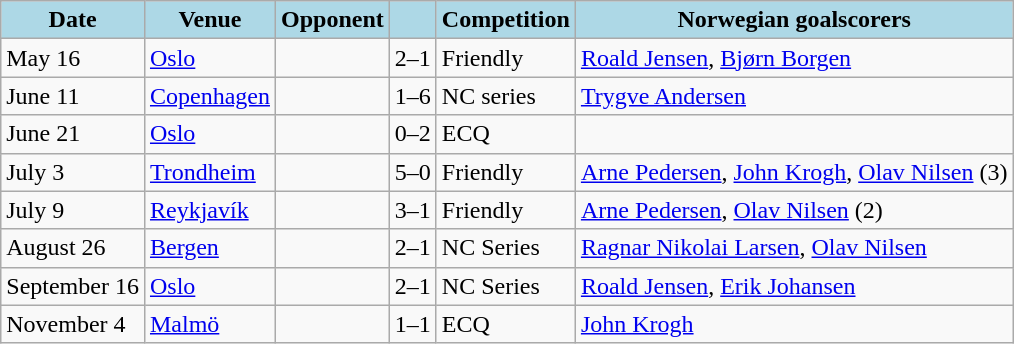<table class="wikitable">
<tr>
<th style="background: lightblue;">Date</th>
<th style="background: lightblue;">Venue</th>
<th style="background: lightblue;">Opponent</th>
<th style="background: lightblue;" align=center></th>
<th style="background: lightblue;" align=center>Competition</th>
<th style="background: lightblue;">Norwegian goalscorers</th>
</tr>
<tr>
<td>May 16</td>
<td><a href='#'>Oslo</a></td>
<td></td>
<td>2–1</td>
<td>Friendly</td>
<td><a href='#'>Roald Jensen</a>, <a href='#'>Bjørn Borgen</a></td>
</tr>
<tr>
<td>June 11</td>
<td><a href='#'>Copenhagen</a></td>
<td></td>
<td>1–6</td>
<td>NC series</td>
<td><a href='#'>Trygve Andersen</a></td>
</tr>
<tr>
<td>June 21</td>
<td><a href='#'>Oslo</a></td>
<td></td>
<td>0–2</td>
<td>ECQ</td>
<td></td>
</tr>
<tr>
<td>July 3</td>
<td><a href='#'>Trondheim</a></td>
<td></td>
<td>5–0</td>
<td>Friendly</td>
<td><a href='#'>Arne Pedersen</a>, <a href='#'>John Krogh</a>, <a href='#'>Olav Nilsen</a> (3)</td>
</tr>
<tr>
<td>July 9</td>
<td><a href='#'>Reykjavík</a></td>
<td></td>
<td>3–1</td>
<td>Friendly</td>
<td><a href='#'>Arne Pedersen</a>, <a href='#'>Olav Nilsen</a> (2)</td>
</tr>
<tr>
<td>August 26</td>
<td><a href='#'>Bergen</a></td>
<td></td>
<td>2–1</td>
<td>NC Series</td>
<td><a href='#'>Ragnar Nikolai Larsen</a>, <a href='#'>Olav Nilsen</a></td>
</tr>
<tr>
<td>September 16</td>
<td><a href='#'>Oslo</a></td>
<td></td>
<td>2–1</td>
<td>NC Series</td>
<td><a href='#'>Roald Jensen</a>, <a href='#'>Erik Johansen</a></td>
</tr>
<tr>
<td>November 4</td>
<td><a href='#'>Malmö</a></td>
<td></td>
<td>1–1</td>
<td>ECQ</td>
<td><a href='#'>John Krogh</a></td>
</tr>
</table>
